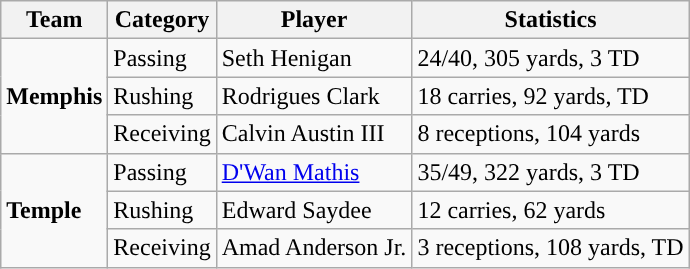<table class="wikitable" style="float: left;">
<tr>
<th>Team</th>
<th>Category</th>
<th>Player</th>
<th>Statistics</th>
</tr>
<tr>
<td rowspan=3><strong>Memphis</strong></td>
<td>Passing</td>
<td>Seth Henigan</td>
<td>24/40, 305 yards, 3 TD</td>
</tr>
<tr>
<td>Rushing</td>
<td>Rodrigues Clark</td>
<td>18 carries, 92 yards, TD</td>
</tr>
<tr>
<td>Receiving</td>
<td>Calvin Austin III</td>
<td>8 receptions, 104 yards</td>
</tr>
<tr>
<td rowspan=3><strong>Temple</strong></td>
<td>Passing</td>
<td><a href='#'>D'Wan Mathis</a></td>
<td>35/49, 322 yards, 3 TD</td>
</tr>
<tr>
<td>Rushing</td>
<td>Edward Saydee</td>
<td>12 carries, 62 yards</td>
</tr>
<tr>
<td>Receiving</td>
<td>Amad Anderson Jr.</td>
<td>3 receptions, 108 yards, TD</td>
</tr>
</table>
